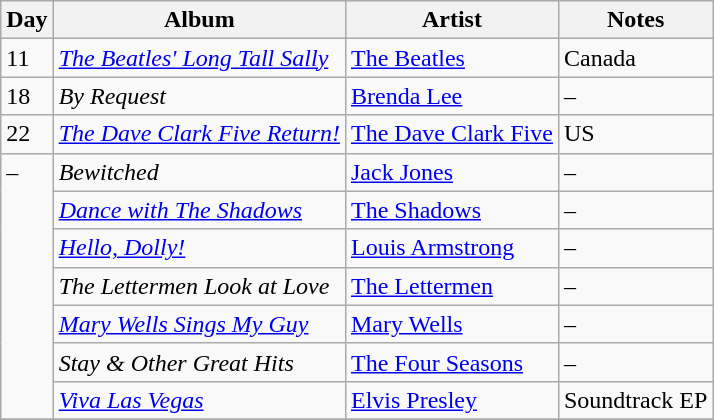<table class="wikitable">
<tr>
<th>Day</th>
<th>Album</th>
<th>Artist</th>
<th>Notes</th>
</tr>
<tr>
<td style="vertical-align:top;">11</td>
<td><em><a href='#'>The Beatles' Long Tall Sally</a></em></td>
<td><a href='#'>The Beatles</a></td>
<td>Canada</td>
</tr>
<tr>
<td style="vertical-align:top;">18</td>
<td><em>By Request</em></td>
<td><a href='#'>Brenda Lee</a></td>
<td>–</td>
</tr>
<tr>
<td style="vertical-align:top;">22</td>
<td><em><a href='#'>The Dave Clark Five Return!</a></em></td>
<td><a href='#'>The Dave Clark Five</a></td>
<td>US</td>
</tr>
<tr>
<td rowspan="7" style="vertical-align:top;">–</td>
<td><em>Bewitched</em></td>
<td><a href='#'>Jack Jones</a></td>
<td>–</td>
</tr>
<tr>
<td><em><a href='#'>Dance with The Shadows</a></em></td>
<td><a href='#'>The Shadows</a></td>
<td>–</td>
</tr>
<tr>
<td><em><a href='#'>Hello, Dolly!</a></em></td>
<td><a href='#'>Louis Armstrong</a></td>
<td>–</td>
</tr>
<tr>
<td><em>The Lettermen Look at Love</em></td>
<td><a href='#'>The Lettermen</a></td>
<td>–</td>
</tr>
<tr>
<td><em><a href='#'>Mary Wells Sings My Guy</a></em></td>
<td><a href='#'>Mary Wells</a></td>
<td>–</td>
</tr>
<tr>
<td><em>Stay & Other Great Hits</em></td>
<td><a href='#'>The Four Seasons</a></td>
<td>–</td>
</tr>
<tr>
<td><em><a href='#'>Viva Las Vegas</a></em></td>
<td><a href='#'>Elvis Presley</a></td>
<td>Soundtrack EP</td>
</tr>
<tr>
</tr>
</table>
